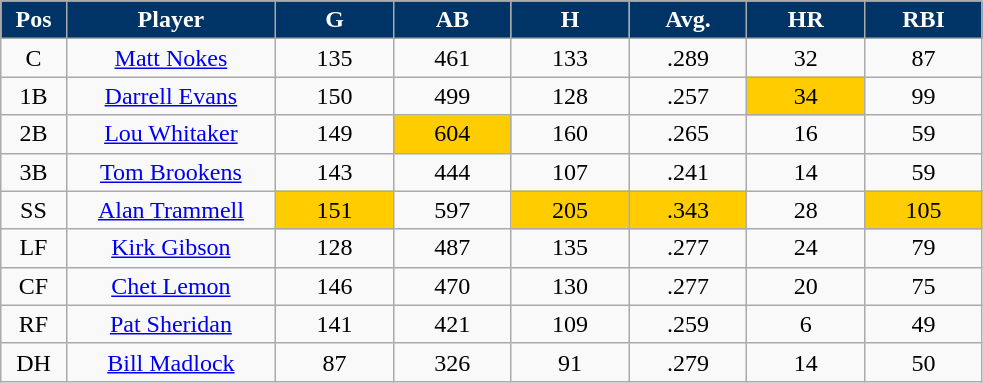<table class="wikitable sortable">
<tr>
<th style="background:#003366;color:white;" width="5%">Pos</th>
<th style="background:#003366;color:white;" width="16%">Player</th>
<th style="background:#003366;color:white;" width="9%">G</th>
<th style="background:#003366;color:white;" width="9%">AB</th>
<th style="background:#003366;color:white;" width="9%">H</th>
<th style="background:#003366;color:white;" width="9%">Avg.</th>
<th style="background:#003366;color:white;" width="9%">HR</th>
<th style="background:#003366;color:white;" width="9%">RBI</th>
</tr>
<tr align="center">
<td>C</td>
<td><a href='#'>Matt Nokes</a></td>
<td>135</td>
<td>461</td>
<td>133</td>
<td>.289</td>
<td>32</td>
<td>87</td>
</tr>
<tr align="center">
<td>1B</td>
<td><a href='#'>Darrell Evans</a></td>
<td>150</td>
<td>499</td>
<td>128</td>
<td>.257</td>
<td bgcolor="FFCC00">34</td>
<td>99</td>
</tr>
<tr align="center">
<td>2B</td>
<td><a href='#'>Lou Whitaker</a></td>
<td>149</td>
<td bgcolor="FFCC00">604</td>
<td>160</td>
<td>.265</td>
<td>16</td>
<td>59</td>
</tr>
<tr align="center">
<td>3B</td>
<td><a href='#'>Tom Brookens</a></td>
<td>143</td>
<td>444</td>
<td>107</td>
<td>.241</td>
<td>14</td>
<td>59</td>
</tr>
<tr align="center">
<td>SS</td>
<td><a href='#'>Alan Trammell</a></td>
<td bgcolor="#FFCC00">151</td>
<td>597</td>
<td bgcolor="FFCC00">205</td>
<td bgcolor="FFCC00">.343</td>
<td>28</td>
<td bgcolor="FFCC00">105</td>
</tr>
<tr align="center">
<td>LF</td>
<td><a href='#'>Kirk Gibson</a></td>
<td>128</td>
<td>487</td>
<td>135</td>
<td>.277</td>
<td>24</td>
<td>79</td>
</tr>
<tr align="center">
<td>CF</td>
<td><a href='#'>Chet Lemon</a></td>
<td>146</td>
<td>470</td>
<td>130</td>
<td>.277</td>
<td>20</td>
<td>75</td>
</tr>
<tr align="center">
<td>RF</td>
<td><a href='#'>Pat Sheridan</a></td>
<td>141</td>
<td>421</td>
<td>109</td>
<td>.259</td>
<td>6</td>
<td>49</td>
</tr>
<tr align="center">
<td>DH</td>
<td><a href='#'>Bill Madlock</a></td>
<td>87</td>
<td>326</td>
<td>91</td>
<td>.279</td>
<td>14</td>
<td>50</td>
</tr>
</table>
